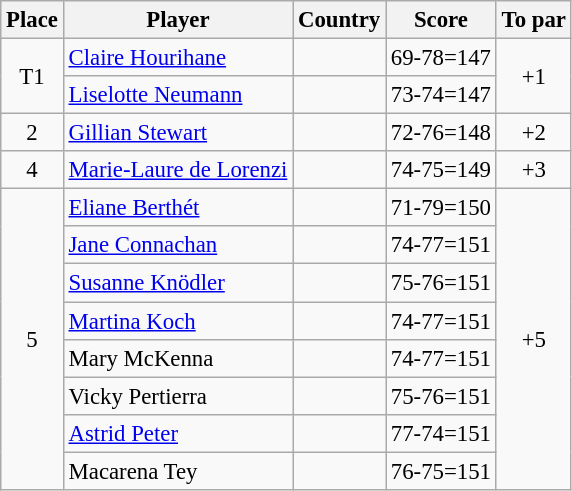<table class="wikitable" style="font-size:95%;">
<tr>
<th>Place</th>
<th>Player</th>
<th>Country</th>
<th>Score</th>
<th>To par</th>
</tr>
<tr>
<td rowspan="2" align=center>T1</td>
<td><a href='#'>Claire Hourihane</a></td>
<td></td>
<td align="center">69-78=147</td>
<td rowspan="2" align=center>+1</td>
</tr>
<tr>
<td><a href='#'>Liselotte Neumann</a></td>
<td></td>
<td>73-74=147</td>
</tr>
<tr>
<td align=center>2</td>
<td><a href='#'>Gillian Stewart</a></td>
<td></td>
<td align="center">72-76=148</td>
<td align=center>+2</td>
</tr>
<tr>
<td align="center">4</td>
<td><a href='#'>Marie-Laure de Lorenzi</a></td>
<td></td>
<td align=center>74-75=149</td>
<td align=center>+3</td>
</tr>
<tr>
<td rowspan="8" align="center">5</td>
<td><a href='#'>Eliane Berthét</a></td>
<td></td>
<td align="center">71-79=150</td>
<td rowspan="8" align=center>+5</td>
</tr>
<tr>
<td><a href='#'>Jane Connachan</a></td>
<td></td>
<td align=center>74-77=151</td>
</tr>
<tr>
<td><a href='#'>Susanne Knödler</a></td>
<td></td>
<td align=center>75-76=151</td>
</tr>
<tr>
<td><a href='#'>Martina Koch</a></td>
<td></td>
<td align=center>74-77=151</td>
</tr>
<tr>
<td>Mary McKenna</td>
<td></td>
<td align=center>74-77=151</td>
</tr>
<tr>
<td>Vicky Pertierra</td>
<td></td>
<td align=center>75-76=151</td>
</tr>
<tr>
<td><a href='#'>Astrid Peter</a></td>
<td></td>
<td align=center>77-74=151</td>
</tr>
<tr>
<td>Macarena Tey</td>
<td></td>
<td align=center>76-75=151</td>
</tr>
</table>
